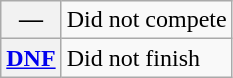<table class="wikitable">
<tr>
<th scope="row">—</th>
<td>Did not compete</td>
</tr>
<tr>
<th scope="row"><a href='#'>DNF</a></th>
<td>Did not finish</td>
</tr>
</table>
